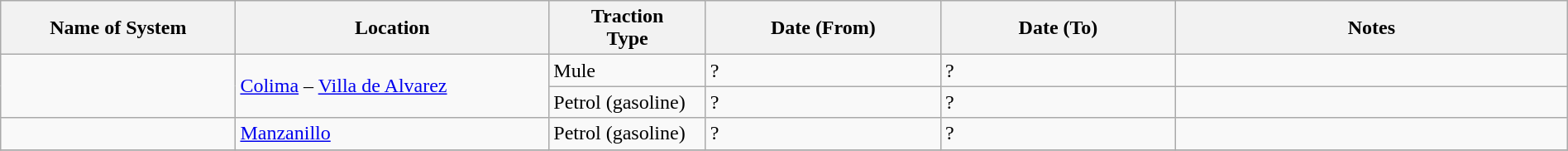<table class="wikitable" width=100%>
<tr>
<th width=15%>Name of System</th>
<th width=20%>Location</th>
<th width=10%>Traction<br>Type</th>
<th width=15%>Date (From)</th>
<th width=15%>Date (To)</th>
<th width=25%>Notes</th>
</tr>
<tr>
<td rowspan=2> </td>
<td rowspan=2><a href='#'>Colima</a> – <a href='#'>Villa de Alvarez</a></td>
<td>Mule</td>
<td>?</td>
<td>?</td>
<td> </td>
</tr>
<tr>
<td>Petrol (gasoline)</td>
<td>?</td>
<td>?</td>
<td> </td>
</tr>
<tr>
<td> </td>
<td><a href='#'>Manzanillo</a></td>
<td>Petrol (gasoline)</td>
<td>?</td>
<td>?</td>
<td> </td>
</tr>
<tr>
</tr>
</table>
